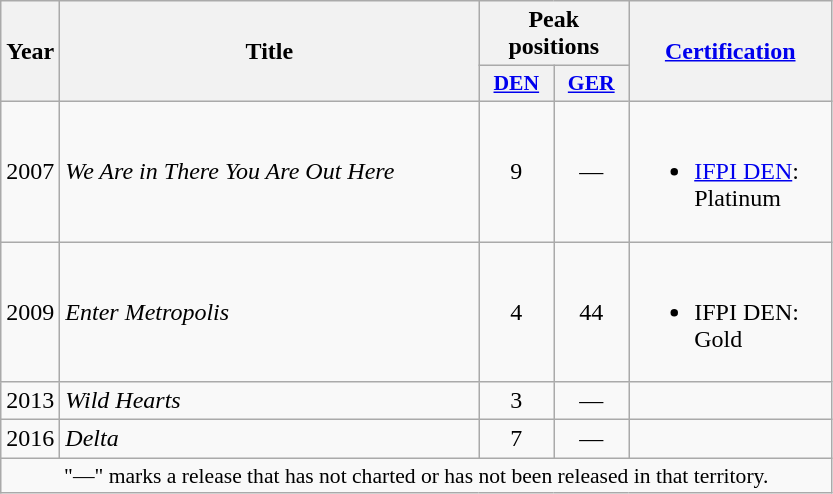<table class="wikitable plainrowheaders" style="text-align:left;">
<tr>
<th scope="col" rowspan="2">Year</th>
<th scope="col" rowspan="2" style="width:17em;">Title</th>
<th scope="col" colspan="2">Peak positions</th>
<th scope="col" rowspan="2" style="width:8em;"><a href='#'>Certification</a></th>
</tr>
<tr>
<th scope="col" style="width:3em;font-size:90%;"><a href='#'>DEN</a><br></th>
<th scope="col" style="width:3em;font-size:90%;"><a href='#'>GER</a><br></th>
</tr>
<tr>
<td>2007</td>
<td><em>We Are in There You Are Out Here</em></td>
<td style="text-align:center;">9</td>
<td style="text-align:center;">—</td>
<td><br><ul><li><a href='#'>IFPI DEN</a>: Platinum</li></ul></td>
</tr>
<tr>
<td>2009</td>
<td><em>Enter Metropolis</em></td>
<td style="text-align:center;">4</td>
<td style="text-align:center;">44</td>
<td><br><ul><li>IFPI DEN: Gold</li></ul></td>
</tr>
<tr>
<td>2013</td>
<td><em>Wild Hearts</em></td>
<td style="text-align:center;">3</td>
<td style="text-align:center;">—</td>
<td></td>
</tr>
<tr>
<td>2016</td>
<td><em>Delta</em></td>
<td style="text-align:center;">7<br></td>
<td style="text-align:center;">—</td>
<td></td>
</tr>
<tr>
<td colspan="6" style="font-size:90%;text-align:center;">"—" marks a release that has not charted or has not been released in that territory.</td>
</tr>
</table>
